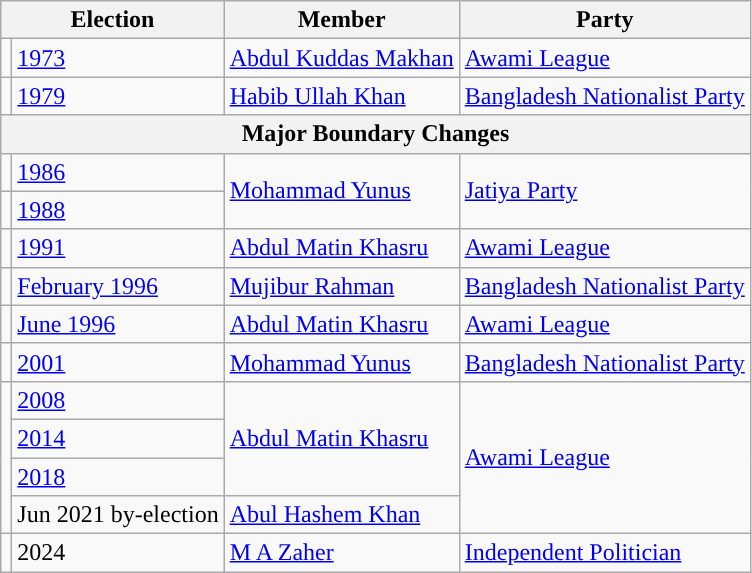<table class="wikitable">
<tr>
<th colspan="2">Election</th>
<th>Member</th>
<th>Party</th>
</tr>
<tr>
<td style="background-color:"></td>
<td><a href='#'>1973</a></td>
<td><a href='#'>Abdul Kuddas Makhan</a></td>
<td><a href='#'>Awami League</a></td>
</tr>
<tr>
<td style="background-color:"></td>
<td><a href='#'>1979</a></td>
<td><a href='#'>Habib Ullah Khan</a></td>
<td><a href='#'>Bangladesh Nationalist Party</a></td>
</tr>
<tr>
<th colspan="4">Major Boundary Changes</th>
</tr>
<tr>
<td style="background-color:"></td>
<td><a href='#'>1986</a></td>
<td rowspan="2"><a href='#'>Mohammad Yunus</a></td>
<td rowspan="2"><a href='#'>Jatiya Party</a></td>
</tr>
<tr>
<td style="background-color:"></td>
<td><a href='#'>1988</a></td>
</tr>
<tr>
<td style="background-color:"></td>
<td><a href='#'>1991</a></td>
<td><a href='#'>Abdul Matin Khasru</a></td>
<td><a href='#'>Awami League</a></td>
</tr>
<tr>
<td style="background-color:"></td>
<td><a href='#'>February 1996</a></td>
<td><a href='#'>Mujibur Rahman</a></td>
<td><a href='#'>Bangladesh Nationalist Party</a></td>
</tr>
<tr>
<td style="background-color:"></td>
<td><a href='#'>June 1996</a></td>
<td><a href='#'>Abdul Matin Khasru</a></td>
<td><a href='#'>Awami League</a></td>
</tr>
<tr>
<td style="background-color:"></td>
<td><a href='#'>2001</a></td>
<td><a href='#'>Mohammad Yunus</a></td>
<td><a href='#'>Bangladesh Nationalist Party</a></td>
</tr>
<tr>
<td rowspan="4" style="background-color:"></td>
<td><a href='#'>2008</a></td>
<td rowspan="3"><a href='#'>Abdul Matin Khasru</a></td>
<td rowspan="4"><a href='#'>Awami League</a></td>
</tr>
<tr>
<td><a href='#'>2014</a></td>
</tr>
<tr>
<td><a href='#'>2018</a></td>
</tr>
<tr>
<td>Jun 2021 by-election</td>
<td><a href='#'>Abul Hashem Khan</a></td>
</tr>
<tr>
<td style="background-color:"></td>
<td>2024</td>
<td><a href='#'>M A Zaher</a></td>
<td><a href='#'>Independent Politician</a></td>
</tr>
</table>
